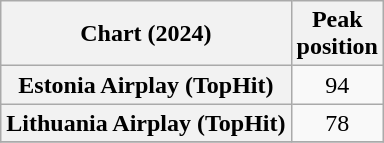<table class="wikitable sortable plainrowheaders" style="text-align:center">
<tr>
<th scope="col">Chart (2024)</th>
<th scope="col">Peak<br>position</th>
</tr>
<tr>
<th scope="row">Estonia Airplay (TopHit)</th>
<td>94</td>
</tr>
<tr>
<th scope="row">Lithuania Airplay (TopHit)</th>
<td>78</td>
</tr>
<tr>
</tr>
</table>
